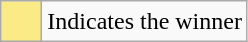<table class="wikitable">
<tr>
<td style="background:#FAEB86; height:20px; width:20px"></td>
<td>Indicates the winner</td>
</tr>
</table>
